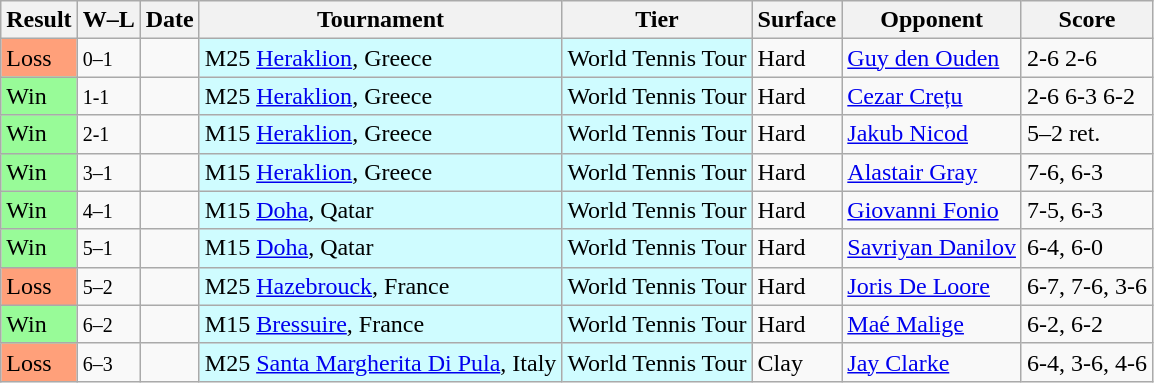<table class="sortable wikitable">
<tr>
<th>Result</th>
<th class="unsortable">W–L</th>
<th>Date</th>
<th>Tournament</th>
<th>Tier</th>
<th>Surface</th>
<th>Opponent</th>
<th class="unsortable">Score</th>
</tr>
<tr>
<td bgcolor=FFA07A>Loss</td>
<td><small>0–1</small></td>
<td></td>
<td style="background:#cffcff;">M25 <a href='#'>Heraklion</a>, Greece</td>
<td style="background:#cffcff;">World Tennis Tour</td>
<td>Hard</td>
<td> <a href='#'>Guy den Ouden</a></td>
<td>2-6 2-6</td>
</tr>
<tr>
<td style="background:#98fb98;">Win</td>
<td><small>1-1</small></td>
<td></td>
<td style="background:#cffcff;">M25 <a href='#'>Heraklion</a>, Greece</td>
<td style="background:#cffcff;">World Tennis Tour</td>
<td>Hard</td>
<td> <a href='#'>Cezar Crețu</a></td>
<td>2-6 6-3 6-2</td>
</tr>
<tr>
<td style="background:#98fb98;">Win</td>
<td><small>2-1</small></td>
<td></td>
<td style="background:#cffcff;">M15 <a href='#'>Heraklion</a>, Greece</td>
<td style="background:#cffcff;">World Tennis Tour</td>
<td>Hard</td>
<td> <a href='#'>Jakub Nicod</a></td>
<td>5–2 ret.</td>
</tr>
<tr>
<td style="background:#98fb98;">Win</td>
<td><small>3–1</small></td>
<td></td>
<td style="background:#cffcff;">M15 <a href='#'>Heraklion</a>, Greece</td>
<td style="background:#cffcff;">World Tennis Tour</td>
<td>Hard</td>
<td> <a href='#'>Alastair Gray</a></td>
<td>7-6, 6-3</td>
</tr>
<tr>
<td style="background:#98fb98;">Win</td>
<td><small>4–1</small></td>
<td></td>
<td style="background:#cffcff;">M15 <a href='#'>Doha</a>, Qatar</td>
<td style="background:#cffcff;">World Tennis Tour</td>
<td>Hard</td>
<td> <a href='#'>Giovanni Fonio</a></td>
<td>7-5, 6-3</td>
</tr>
<tr>
<td style="background:#98fb98;">Win</td>
<td><small>5–1</small></td>
<td></td>
<td style="background:#cffcff;">M15 <a href='#'>Doha</a>, Qatar</td>
<td style="background:#cffcff;">World Tennis Tour</td>
<td>Hard</td>
<td> <a href='#'>Savriyan Danilov</a></td>
<td>6-4, 6-0</td>
</tr>
<tr>
<td bgcolor=FFA07A>Loss</td>
<td><small>5–2</small></td>
<td></td>
<td style="background:#cffcff;">M25 <a href='#'>Hazebrouck</a>, France</td>
<td style="background:#cffcff;">World Tennis Tour</td>
<td>Hard</td>
<td> <a href='#'>Joris De Loore</a></td>
<td>6-7, 7-6, 3-6</td>
</tr>
<tr>
<td style="background:#98fb98;">Win</td>
<td><small>6–2</small></td>
<td></td>
<td style="background:#cffcff;">M15 <a href='#'>Bressuire</a>, France</td>
<td style="background:#cffcff;">World Tennis Tour</td>
<td>Hard</td>
<td> <a href='#'>Maé Malige</a></td>
<td>6-2, 6-2</td>
</tr>
<tr>
<td bgcolor=FFA07A>Loss</td>
<td><small>6–3</small></td>
<td></td>
<td style="background:#cffcff;">M25 <a href='#'>Santa Margherita Di Pula</a>, Italy</td>
<td style="background:#cffcff;">World Tennis Tour</td>
<td>Clay</td>
<td> <a href='#'>Jay Clarke</a></td>
<td>6-4, 3-6, 4-6</td>
</tr>
</table>
